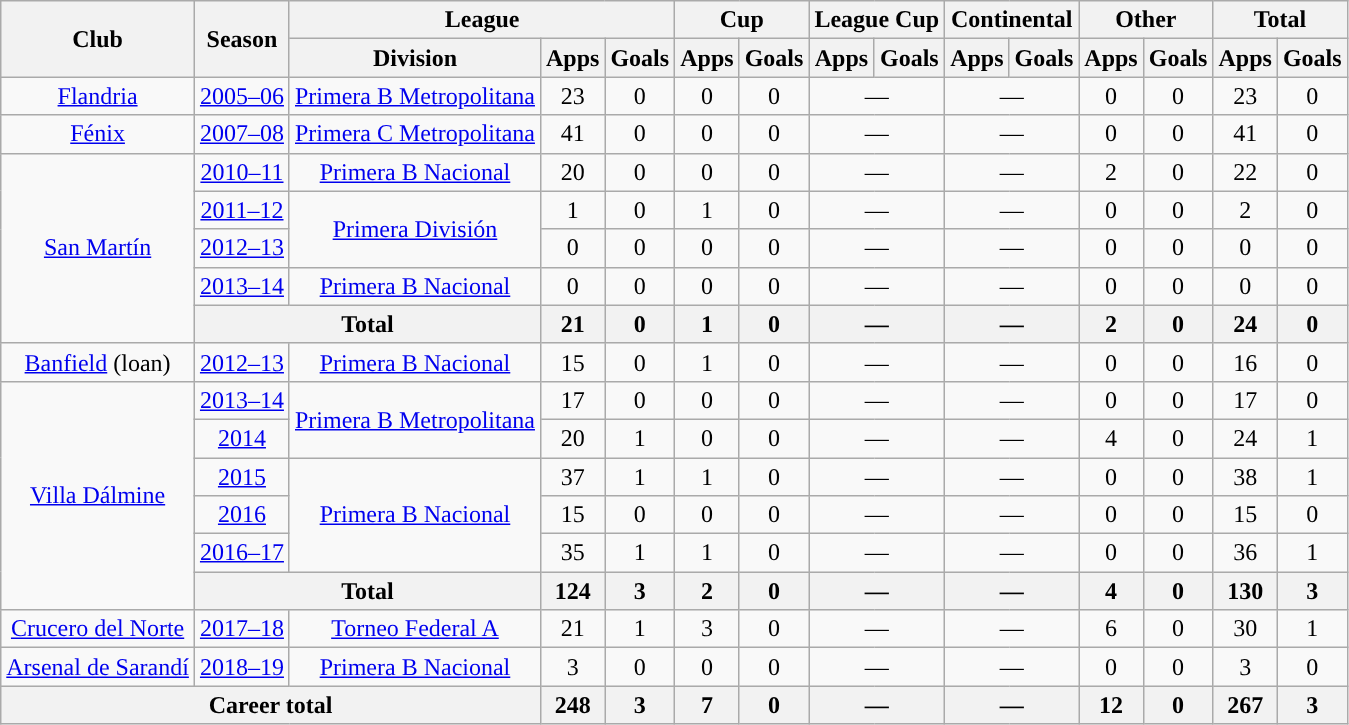<table class="wikitable" style="text-align:center">
<tr>
<th rowspan="2">Club</th>
<th rowspan="2">Season</th>
<th colspan="3">League</th>
<th colspan="2">Cup</th>
<th colspan="2">League Cup</th>
<th colspan="2">Continental</th>
<th colspan="2">Other</th>
<th colspan="2">Total</th>
</tr>
<tr>
<th>Division</th>
<th>Apps</th>
<th>Goals</th>
<th>Apps</th>
<th>Goals</th>
<th>Apps</th>
<th>Goals</th>
<th>Apps</th>
<th>Goals</th>
<th>Apps</th>
<th>Goals</th>
<th>Apps</th>
<th>Goals</th>
</tr>
<tr>
<td rowspan="1"><a href='#'>Flandria</a></td>
<td><a href='#'>2005–06</a></td>
<td rowspan="1"><a href='#'>Primera B Metropolitana</a></td>
<td>23</td>
<td>0</td>
<td>0</td>
<td>0</td>
<td colspan="2">—</td>
<td colspan="2">—</td>
<td>0</td>
<td>0</td>
<td>23</td>
<td>0</td>
</tr>
<tr>
<td rowspan="1"><a href='#'>Fénix</a></td>
<td><a href='#'>2007–08</a></td>
<td rowspan="1"><a href='#'>Primera C Metropolitana</a></td>
<td>41</td>
<td>0</td>
<td>0</td>
<td>0</td>
<td colspan="2">—</td>
<td colspan="2">—</td>
<td>0</td>
<td>0</td>
<td>41</td>
<td>0</td>
</tr>
<tr>
<td rowspan="5"><a href='#'>San Martín</a></td>
<td><a href='#'>2010–11</a></td>
<td rowspan="1"><a href='#'>Primera B Nacional</a></td>
<td>20</td>
<td>0</td>
<td>0</td>
<td>0</td>
<td colspan="2">—</td>
<td colspan="2">—</td>
<td>2</td>
<td>0</td>
<td>22</td>
<td>0</td>
</tr>
<tr>
<td><a href='#'>2011–12</a></td>
<td rowspan="2"><a href='#'>Primera División</a></td>
<td>1</td>
<td>0</td>
<td>1</td>
<td>0</td>
<td colspan="2">—</td>
<td colspan="2">—</td>
<td>0</td>
<td>0</td>
<td>2</td>
<td>0</td>
</tr>
<tr>
<td><a href='#'>2012–13</a></td>
<td>0</td>
<td>0</td>
<td>0</td>
<td>0</td>
<td colspan="2">—</td>
<td colspan="2">—</td>
<td>0</td>
<td>0</td>
<td>0</td>
<td>0</td>
</tr>
<tr>
<td><a href='#'>2013–14</a></td>
<td rowspan="1"><a href='#'>Primera B Nacional</a></td>
<td>0</td>
<td>0</td>
<td>0</td>
<td>0</td>
<td colspan="2">—</td>
<td colspan="2">—</td>
<td>0</td>
<td>0</td>
<td>0</td>
<td>0</td>
</tr>
<tr>
<th colspan="2">Total</th>
<th>21</th>
<th>0</th>
<th>1</th>
<th>0</th>
<th colspan="2">—</th>
<th colspan="2">—</th>
<th>2</th>
<th>0</th>
<th>24</th>
<th>0</th>
</tr>
<tr>
<td rowspan="1"><a href='#'>Banfield</a> (loan)</td>
<td><a href='#'>2012–13</a></td>
<td rowspan="1"><a href='#'>Primera B Nacional</a></td>
<td>15</td>
<td>0</td>
<td>1</td>
<td>0</td>
<td colspan="2">—</td>
<td colspan="2">—</td>
<td>0</td>
<td>0</td>
<td>16</td>
<td>0</td>
</tr>
<tr>
<td rowspan="6"><a href='#'>Villa Dálmine</a></td>
<td><a href='#'>2013–14</a></td>
<td rowspan="2"><a href='#'>Primera B Metropolitana</a></td>
<td>17</td>
<td>0</td>
<td>0</td>
<td>0</td>
<td colspan="2">—</td>
<td colspan="2">—</td>
<td>0</td>
<td>0</td>
<td>17</td>
<td>0</td>
</tr>
<tr>
<td><a href='#'>2014</a></td>
<td>20</td>
<td>1</td>
<td>0</td>
<td>0</td>
<td colspan="2">—</td>
<td colspan="2">—</td>
<td>4</td>
<td>0</td>
<td>24</td>
<td>1</td>
</tr>
<tr>
<td><a href='#'>2015</a></td>
<td rowspan="3"><a href='#'>Primera B Nacional</a></td>
<td>37</td>
<td>1</td>
<td>1</td>
<td>0</td>
<td colspan="2">—</td>
<td colspan="2">—</td>
<td>0</td>
<td>0</td>
<td>38</td>
<td>1</td>
</tr>
<tr>
<td><a href='#'>2016</a></td>
<td>15</td>
<td>0</td>
<td>0</td>
<td>0</td>
<td colspan="2">—</td>
<td colspan="2">—</td>
<td>0</td>
<td>0</td>
<td>15</td>
<td>0</td>
</tr>
<tr>
<td><a href='#'>2016–17</a></td>
<td>35</td>
<td>1</td>
<td>1</td>
<td>0</td>
<td colspan="2">—</td>
<td colspan="2">—</td>
<td>0</td>
<td>0</td>
<td>36</td>
<td>1</td>
</tr>
<tr>
<th colspan="2">Total</th>
<th>124</th>
<th>3</th>
<th>2</th>
<th>0</th>
<th colspan="2">—</th>
<th colspan="2">—</th>
<th>4</th>
<th>0</th>
<th>130</th>
<th>3</th>
</tr>
<tr>
<td rowspan="1"><a href='#'>Crucero del Norte</a></td>
<td><a href='#'>2017–18</a></td>
<td rowspan="1"><a href='#'>Torneo Federal A</a></td>
<td>21</td>
<td>1</td>
<td>3</td>
<td>0</td>
<td colspan="2">—</td>
<td colspan="2">—</td>
<td>6</td>
<td>0</td>
<td>30</td>
<td>1</td>
</tr>
<tr>
<td rowspan="1"><a href='#'>Arsenal de Sarandí</a></td>
<td><a href='#'>2018–19</a></td>
<td rowspan="1"><a href='#'>Primera B Nacional</a></td>
<td>3</td>
<td>0</td>
<td>0</td>
<td>0</td>
<td colspan="2">—</td>
<td colspan="2">—</td>
<td>0</td>
<td>0</td>
<td>3</td>
<td>0</td>
</tr>
<tr>
<th colspan="3">Career total</th>
<th>248</th>
<th>3</th>
<th>7</th>
<th>0</th>
<th colspan="2">—</th>
<th colspan="2">—</th>
<th>12</th>
<th>0</th>
<th>267</th>
<th>3</th>
</tr>
</table>
